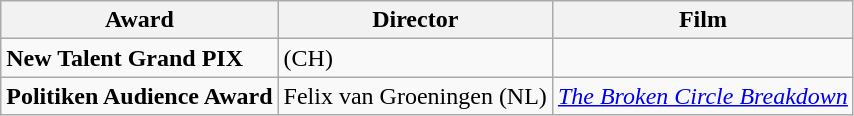<table class="wikitable">
<tr>
<th>Award</th>
<th>Director</th>
<th>Film</th>
</tr>
<tr>
<td><strong>New Talent Grand PIX</strong></td>
<td> (CH)</td>
<td><em></em></td>
</tr>
<tr>
<td><strong>Politiken Audience Award</strong></td>
<td>Felix van Groeningen (NL)</td>
<td><em><a href='#'>The Broken Circle Breakdown</a></em></td>
</tr>
</table>
